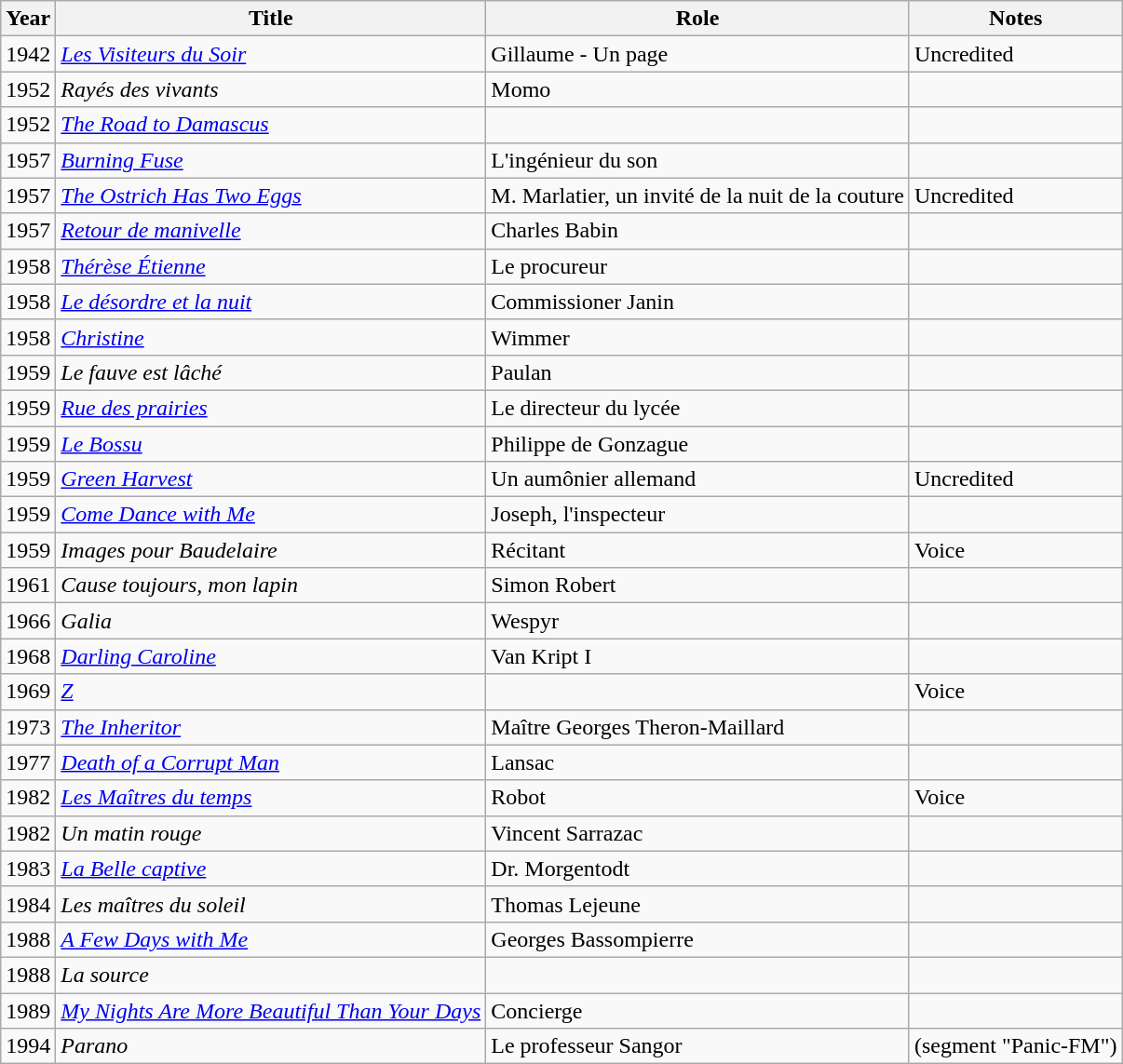<table class="wikitable">
<tr>
<th>Year</th>
<th>Title</th>
<th>Role</th>
<th>Notes</th>
</tr>
<tr>
<td>1942</td>
<td><em><a href='#'>Les Visiteurs du Soir</a></em></td>
<td>Gillaume - Un page</td>
<td>Uncredited</td>
</tr>
<tr>
<td>1952</td>
<td><em>Rayés des vivants</em></td>
<td>Momo</td>
<td></td>
</tr>
<tr>
<td>1952</td>
<td><em><a href='#'>The Road to Damascus</a></em></td>
<td></td>
<td></td>
</tr>
<tr>
<td>1957</td>
<td><em><a href='#'>Burning Fuse</a></em></td>
<td>L'ingénieur du son</td>
<td></td>
</tr>
<tr>
<td>1957</td>
<td><em><a href='#'>The Ostrich Has Two Eggs</a></em></td>
<td>M. Marlatier, un invité de la nuit de la couture</td>
<td>Uncredited</td>
</tr>
<tr>
<td>1957</td>
<td><em><a href='#'>Retour de manivelle</a></em></td>
<td>Charles Babin</td>
<td></td>
</tr>
<tr>
<td>1958</td>
<td><em><a href='#'>Thérèse Étienne</a></em></td>
<td>Le procureur</td>
<td></td>
</tr>
<tr>
<td>1958</td>
<td><em><a href='#'>Le désordre et la nuit</a></em></td>
<td>Commissioner Janin</td>
<td></td>
</tr>
<tr>
<td>1958</td>
<td><em><a href='#'>Christine</a></em></td>
<td>Wimmer</td>
<td></td>
</tr>
<tr>
<td>1959</td>
<td><em>Le fauve est lâché</em></td>
<td>Paulan</td>
<td></td>
</tr>
<tr>
<td>1959</td>
<td><em><a href='#'>Rue des prairies</a></em></td>
<td>Le directeur du lycée</td>
<td></td>
</tr>
<tr>
<td>1959</td>
<td><em><a href='#'>Le Bossu</a></em></td>
<td>Philippe de Gonzague</td>
<td></td>
</tr>
<tr>
<td>1959</td>
<td><em><a href='#'>Green Harvest</a></em></td>
<td>Un aumônier allemand</td>
<td>Uncredited</td>
</tr>
<tr>
<td>1959</td>
<td><em><a href='#'>Come Dance with Me</a></em></td>
<td>Joseph, l'inspecteur</td>
<td></td>
</tr>
<tr>
<td>1959</td>
<td><em>Images pour Baudelaire</em></td>
<td>Récitant</td>
<td>Voice</td>
</tr>
<tr>
<td>1961</td>
<td><em>Cause toujours, mon lapin</em></td>
<td>Simon Robert</td>
<td></td>
</tr>
<tr>
<td>1966</td>
<td><em>Galia</em></td>
<td>Wespyr</td>
<td></td>
</tr>
<tr>
<td>1968</td>
<td><em><a href='#'>Darling Caroline</a></em></td>
<td>Van Kript I</td>
<td></td>
</tr>
<tr>
<td>1969</td>
<td><em><a href='#'>Z</a></em></td>
<td></td>
<td>Voice</td>
</tr>
<tr>
<td>1973</td>
<td><em><a href='#'>The Inheritor</a></em></td>
<td>Maître Georges Theron-Maillard</td>
<td></td>
</tr>
<tr>
<td>1977</td>
<td><em><a href='#'>Death of a Corrupt Man</a></em></td>
<td>Lansac</td>
<td></td>
</tr>
<tr>
<td>1982</td>
<td><em><a href='#'>Les Maîtres du temps</a></em></td>
<td>Robot</td>
<td>Voice</td>
</tr>
<tr>
<td>1982</td>
<td><em>Un matin rouge</em></td>
<td>Vincent Sarrazac</td>
<td></td>
</tr>
<tr>
<td>1983</td>
<td><em><a href='#'>La Belle captive</a></em></td>
<td>Dr. Morgentodt</td>
<td></td>
</tr>
<tr>
<td>1984</td>
<td><em>Les maîtres du soleil</em></td>
<td>Thomas Lejeune</td>
<td></td>
</tr>
<tr>
<td>1988</td>
<td><em><a href='#'>A Few Days with Me</a></em></td>
<td>Georges Bassompierre</td>
<td></td>
</tr>
<tr>
<td>1988</td>
<td><em>La source</em></td>
<td></td>
<td></td>
</tr>
<tr>
<td>1989</td>
<td><em><a href='#'>My Nights Are More Beautiful Than Your Days</a></em></td>
<td>Concierge</td>
<td></td>
</tr>
<tr>
<td>1994</td>
<td><em>Parano</em></td>
<td>Le professeur Sangor</td>
<td>(segment "Panic-FM")</td>
</tr>
</table>
